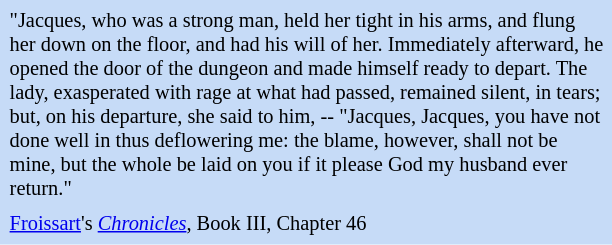<table class="toccolours" style="float: right; margin-left: 2em; margin-right: 1em; font-size: 85%; background:#c6dbf7; color:black; width:30em; max-width: 40%;" cellspacing="5">
<tr>
<td style="text-align: left;">"Jacques, who was a strong man, held her tight in his arms, and flung her down on the floor, and had his will of her. Immediately afterward, he opened the door of the dungeon and made himself ready to depart. The lady, exasperated with rage at what had passed, remained silent, in tears; but, on his departure, she said to him, -- "Jacques, Jacques, you have not done well in thus deflowering me: the blame, however, shall not be mine, but the whole be laid on you if it please God my husband ever return."</td>
</tr>
<tr>
<td style="text-align: left;"><a href='#'>Froissart</a>'s <em><a href='#'>Chronicles</a></em>, Book III, Chapter 46</td>
</tr>
</table>
